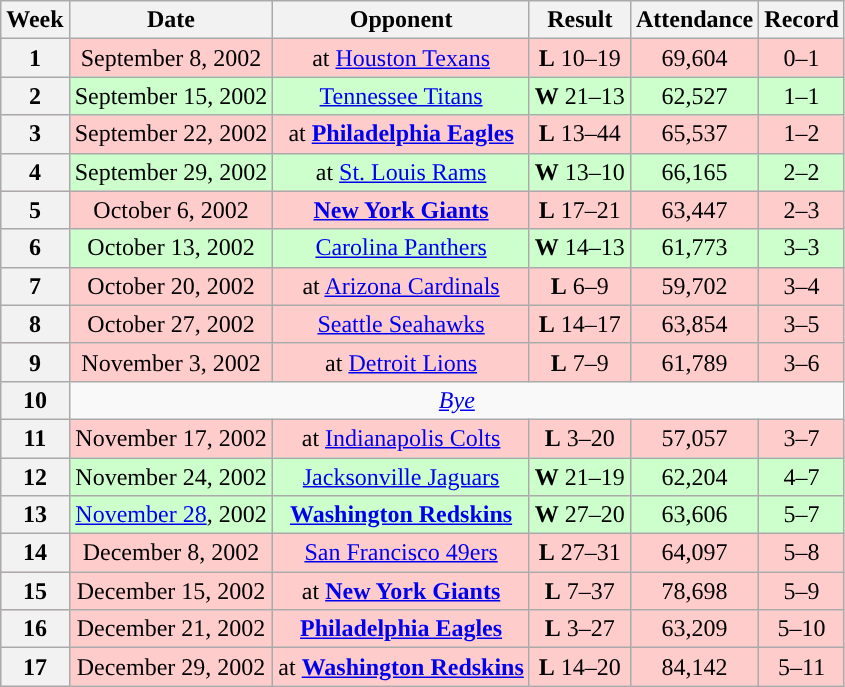<table class="wikitable" style="text-align:center">
<tr>
<th>Week</th>
<th>Date</th>
<th>Opponent</th>
<th>Result</th>
<th>Attendance</th>
<th>Record</th>
</tr>
<tr style="background: #fcc">
<th>1</th>
<td>September 8, 2002</td>
<td>at <a href='#'>Houston Texans</a></td>
<td><strong>L</strong> 10–19</td>
<td>69,604</td>
<td>0–1</td>
</tr>
<tr style="background: #cfc">
<th>2</th>
<td>September 15, 2002</td>
<td><a href='#'>Tennessee Titans</a></td>
<td><strong>W</strong> 21–13</td>
<td>62,527</td>
<td>1–1</td>
</tr>
<tr style="background: #fcc">
<th>3</th>
<td>September 22, 2002</td>
<td>at <strong><a href='#'>Philadelphia Eagles</a></strong></td>
<td><strong>L</strong> 13–44</td>
<td>65,537</td>
<td>1–2</td>
</tr>
<tr style="background: #cfc">
<th>4</th>
<td>September 29, 2002</td>
<td>at <a href='#'>St. Louis Rams</a></td>
<td><strong>W</strong> 13–10</td>
<td>66,165</td>
<td>2–2</td>
</tr>
<tr style="background: #fcc">
<th>5</th>
<td>October 6, 2002</td>
<td><strong><a href='#'>New York Giants</a></strong></td>
<td><strong>L</strong> 17–21</td>
<td>63,447</td>
<td>2–3</td>
</tr>
<tr style="background: #cfc">
<th>6</th>
<td>October 13, 2002</td>
<td><a href='#'>Carolina Panthers</a></td>
<td><strong>W</strong> 14–13</td>
<td>61,773</td>
<td>3–3</td>
</tr>
<tr style="background: #fcc">
<th>7</th>
<td>October 20, 2002</td>
<td>at <a href='#'>Arizona Cardinals</a></td>
<td><strong>L</strong> 6–9 </td>
<td>59,702</td>
<td>3–4</td>
</tr>
<tr style="background: #fcc">
<th>8</th>
<td>October 27, 2002</td>
<td><a href='#'>Seattle Seahawks</a></td>
<td><strong>L</strong> 14–17</td>
<td>63,854</td>
<td>3–5</td>
</tr>
<tr style="background: #fcc">
<th>9</th>
<td>November 3, 2002</td>
<td>at <a href='#'>Detroit Lions</a></td>
<td><strong>L</strong> 7–9</td>
<td>61,789</td>
<td>3–6</td>
</tr>
<tr>
<th>10</th>
<td colspan=6 align="center"><em><a href='#'>Bye</a></em></td>
</tr>
<tr style="background: #fcc">
<th>11</th>
<td>November 17, 2002</td>
<td>at <a href='#'>Indianapolis Colts</a></td>
<td><strong>L</strong> 3–20</td>
<td>57,057</td>
<td>3–7</td>
</tr>
<tr style="background: #cfc">
<th>12</th>
<td>November 24, 2002</td>
<td><a href='#'>Jacksonville Jaguars</a></td>
<td><strong>W</strong> 21–19</td>
<td>62,204</td>
<td>4–7</td>
</tr>
<tr style="background: #cfc">
<th>13</th>
<td><a href='#'>November 28</a>, 2002</td>
<td><strong><a href='#'>Washington Redskins</a></strong></td>
<td><strong>W</strong> 27–20</td>
<td>63,606</td>
<td>5–7</td>
</tr>
<tr style="background: #fcc">
<th>14</th>
<td>December 8, 2002</td>
<td><a href='#'>San Francisco 49ers</a></td>
<td><strong>L</strong> 27–31</td>
<td>64,097</td>
<td>5–8</td>
</tr>
<tr style="background: #fcc">
<th>15</th>
<td>December 15, 2002</td>
<td>at <strong><a href='#'>New York Giants</a></strong></td>
<td><strong>L</strong> 7–37</td>
<td>78,698</td>
<td>5–9</td>
</tr>
<tr style="background: #fcc">
<th>16</th>
<td>December 21, 2002</td>
<td><strong><a href='#'>Philadelphia Eagles</a></strong></td>
<td><strong>L</strong> 3–27</td>
<td>63,209</td>
<td>5–10</td>
</tr>
<tr style="background: #fcc">
<th>17</th>
<td>December 29, 2002</td>
<td>at <strong><a href='#'>Washington Redskins</a></strong></td>
<td><strong>L</strong> 14–20</td>
<td>84,142</td>
<td>5–11</td>
</tr>
</table>
